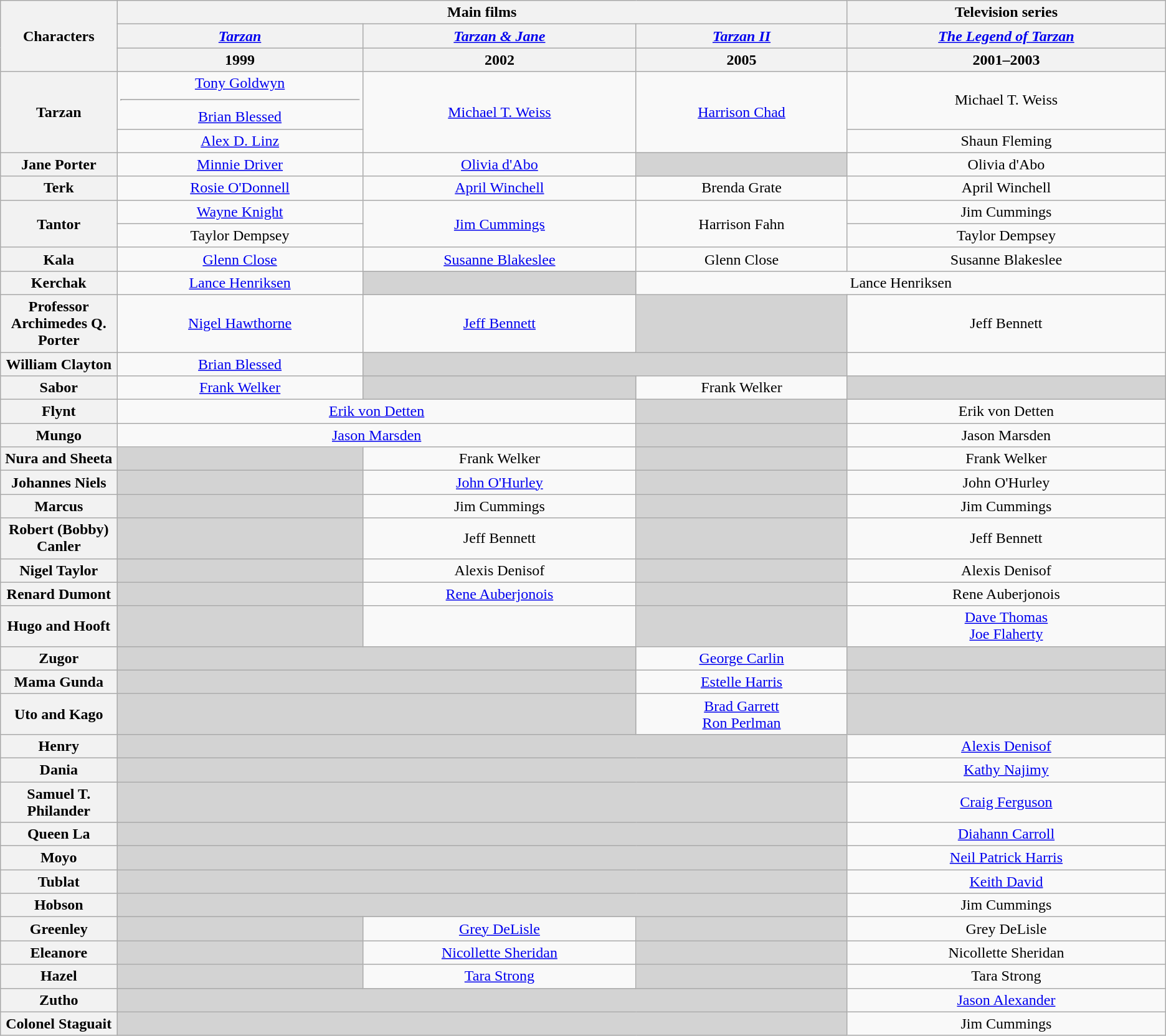<table class="wikitable" style="text-align:center;">
<tr>
<th rowspan="3" style="width:10%;">Characters</th>
<th colspan="3">Main films</th>
<th>Television series</th>
</tr>
<tr>
<th width:10%;"><em><a href='#'>Tarzan</a></em></th>
<th width:10%;"><em><a href='#'>Tarzan & Jane</a></em></th>
<th width:10%;"><em><a href='#'>Tarzan II</a></em></th>
<th width:10%;"><em><a href='#'>The Legend of Tarzan</a></em></th>
</tr>
<tr>
<th>1999</th>
<th>2002</th>
<th>2005</th>
<th>2001–2003</th>
</tr>
<tr>
<th rowspan="2">Tarzan</th>
<td><a href='#'>Tony Goldwyn</a><hr><a href='#'>Brian Blessed</a> </td>
<td rowspan="2"><a href='#'>Michael T. Weiss</a></td>
<td rowspan="2"><a href='#'>Harrison Chad</a></td>
<td>Michael T. Weiss</td>
</tr>
<tr>
<td><a href='#'>Alex D. Linz</a></td>
<td>Shaun Fleming</td>
</tr>
<tr>
<th>Jane Porter</th>
<td><a href='#'>Minnie Driver</a></td>
<td><a href='#'>Olivia d'Abo</a></td>
<td style="background:#d3d3d3;"></td>
<td>Olivia d'Abo</td>
</tr>
<tr>
<th>Terk</th>
<td><a href='#'>Rosie O'Donnell</a></td>
<td><a href='#'>April Winchell</a></td>
<td>Brenda Grate</td>
<td>April Winchell</td>
</tr>
<tr>
<th rowspan="2">Tantor</th>
<td><a href='#'>Wayne Knight</a></td>
<td rowspan="2"><a href='#'>Jim Cummings</a></td>
<td rowspan="2">Harrison Fahn</td>
<td>Jim Cummings</td>
</tr>
<tr>
<td>Taylor Dempsey</td>
<td>Taylor Dempsey</td>
</tr>
<tr>
<th>Kala</th>
<td><a href='#'>Glenn Close</a></td>
<td><a href='#'>Susanne Blakeslee</a></td>
<td>Glenn Close</td>
<td>Susanne Blakeslee</td>
</tr>
<tr>
<th>Kerchak</th>
<td><a href='#'>Lance Henriksen</a></td>
<td style="background:#d3d3d3;"></td>
<td colspan="2">Lance Henriksen</td>
</tr>
<tr>
<th>Professor Archimedes Q. Porter</th>
<td><a href='#'>Nigel Hawthorne</a></td>
<td><a href='#'>Jeff Bennett</a></td>
<td style="background:#d3d3d3;"></td>
<td>Jeff Bennett</td>
</tr>
<tr>
<th>William Clayton</th>
<td><a href='#'>Brian Blessed</a></td>
<td colspan="2" style="background:#d3d3d3;"></td>
<td></td>
</tr>
<tr>
<th>Sabor</th>
<td><a href='#'>Frank Welker</a></td>
<td style="background:#d3d3d3;"></td>
<td>Frank Welker</td>
<td style="background:#d3d3d3;"></td>
</tr>
<tr>
<th>Flynt</th>
<td colspan="2"><a href='#'>Erik von Detten</a></td>
<td style="background:#d3d3d3;"></td>
<td>Erik von Detten</td>
</tr>
<tr>
<th>Mungo</th>
<td colspan="2"><a href='#'>Jason Marsden</a></td>
<td style="background:#d3d3d3;"></td>
<td>Jason Marsden</td>
</tr>
<tr>
<th>Nura and Sheeta</th>
<td style="background:#d3d3d3;"></td>
<td>Frank Welker</td>
<td style="background:#d3d3d3;"></td>
<td>Frank Welker</td>
</tr>
<tr>
<th>Johannes Niels</th>
<td style="background:#d3d3d3;"></td>
<td><a href='#'>John O'Hurley</a></td>
<td style="background:#d3d3d3;"></td>
<td>John O'Hurley</td>
</tr>
<tr>
<th>Marcus</th>
<td style="background:#d3d3d3;"></td>
<td>Jim Cummings</td>
<td style="background:#d3d3d3;"></td>
<td>Jim Cummings</td>
</tr>
<tr>
<th>Robert (Bobby) Canler</th>
<td style="background:#d3d3d3;"></td>
<td>Jeff Bennett</td>
<td style="background:#d3d3d3;"></td>
<td>Jeff Bennett</td>
</tr>
<tr>
<th>Nigel Taylor</th>
<td style="background:#d3d3d3;"></td>
<td>Alexis Denisof</td>
<td style="background:#d3d3d3;"></td>
<td>Alexis Denisof</td>
</tr>
<tr>
<th>Renard Dumont</th>
<td style="background:#d3d3d3;"></td>
<td><a href='#'>Rene Auberjonois</a></td>
<td style="background:#d3d3d3;"></td>
<td>Rene Auberjonois</td>
</tr>
<tr>
<th>Hugo and Hooft</th>
<td style="background:#d3d3d3;"></td>
<td></td>
<td style="background:#d3d3d3;"></td>
<td><a href='#'>Dave Thomas</a><br><a href='#'>Joe Flaherty</a></td>
</tr>
<tr>
<th>Zugor</th>
<td colspan="2" style="background:#d3d3d3;"></td>
<td><a href='#'>George Carlin</a></td>
<td style="background:#d3d3d3;"></td>
</tr>
<tr>
<th>Mama Gunda</th>
<td colspan="2" style="background:#d3d3d3;"></td>
<td><a href='#'>Estelle Harris</a></td>
<td style="background:#d3d3d3;"></td>
</tr>
<tr>
<th>Uto and Kago</th>
<td colspan="2" style="background:#d3d3d3;"></td>
<td><a href='#'>Brad Garrett</a><br><a href='#'>Ron Perlman</a></td>
<td style="background:#d3d3d3;"></td>
</tr>
<tr>
<th>Henry</th>
<td colspan="3" style="background:#d3d3d3;"></td>
<td><a href='#'>Alexis Denisof</a></td>
</tr>
<tr>
<th>Dania</th>
<td colspan="3" style="background:#d3d3d3;"></td>
<td><a href='#'>Kathy Najimy</a></td>
</tr>
<tr>
<th>Samuel T. Philander</th>
<td colspan="3" style="background:#d3d3d3;"></td>
<td><a href='#'>Craig Ferguson</a></td>
</tr>
<tr>
<th>Queen La</th>
<td colspan="3" style="background:#d3d3d3;"></td>
<td><a href='#'>Diahann Carroll</a></td>
</tr>
<tr>
<th>Moyo</th>
<td colspan="3" style="background:#d3d3d3;"></td>
<td><a href='#'>Neil Patrick Harris</a></td>
</tr>
<tr>
<th>Tublat</th>
<td colspan="3" style="background:#d3d3d3;"></td>
<td><a href='#'>Keith David</a></td>
</tr>
<tr>
<th>Hobson</th>
<td colspan="3" style="background:#d3d3d3;"></td>
<td>Jim Cummings</td>
</tr>
<tr>
<th>Greenley</th>
<td style="background:#d3d3d3;"></td>
<td><a href='#'>Grey DeLisle</a></td>
<td style="background:#d3d3d3;"></td>
<td>Grey DeLisle</td>
</tr>
<tr>
<th>Eleanore</th>
<td style="background:#d3d3d3;"></td>
<td><a href='#'>Nicollette Sheridan</a></td>
<td style="background:#d3d3d3;"></td>
<td>Nicollette Sheridan</td>
</tr>
<tr>
<th>Hazel</th>
<td style="background:#d3d3d3;"></td>
<td><a href='#'>Tara Strong</a></td>
<td style="background:#d3d3d3;"></td>
<td>Tara Strong</td>
</tr>
<tr>
<th>Zutho</th>
<td colspan="3" style="background:#d3d3d3;"></td>
<td><a href='#'>Jason Alexander</a></td>
</tr>
<tr>
<th>Colonel Staguait</th>
<td colspan="3" style="background:#d3d3d3;"></td>
<td>Jim Cummings</td>
</tr>
</table>
